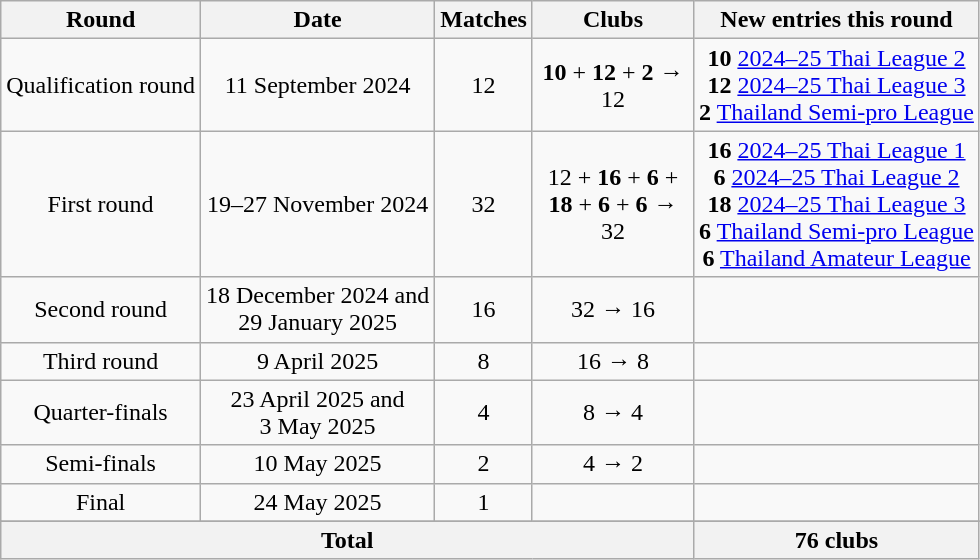<table class="wikitable">
<tr>
<th>Round</th>
<th>Date</th>
<th>Matches</th>
<th width=100>Clubs</th>
<th>New entries this round</th>
</tr>
<tr align=center>
<td>Qualification round</td>
<td>11 September 2024</td>
<td>12</td>
<td><strong>10</strong> + <strong>12</strong> + <strong>2</strong> → 12</td>
<td><strong>10</strong> <a href='#'>2024–25 Thai League 2</a><br><strong>12</strong> <a href='#'>2024–25 Thai League 3</a><br><strong>2</strong> <a href='#'>Thailand Semi-pro League</a></td>
</tr>
<tr align=center>
<td>First round</td>
<td>19–27 November 2024</td>
<td>32</td>
<td>12 + <strong>16</strong> + <strong>6</strong> + <strong>18</strong> + <strong>6</strong> + <strong>6</strong> → 32</td>
<td><strong>16</strong> <a href='#'>2024–25 Thai League 1</a><br><strong>6</strong> <a href='#'>2024–25 Thai League 2</a><br><strong>18</strong> <a href='#'>2024–25 Thai League 3</a><br><strong>6</strong> <a href='#'>Thailand Semi-pro League</a><br><strong>6</strong> <a href='#'>Thailand Amateur League</a></td>
</tr>
<tr align=center>
<td>Second round</td>
<td>18 December 2024 and<br>29 January 2025</td>
<td>16</td>
<td>32 → 16</td>
<td></td>
</tr>
<tr align=center>
<td>Third round</td>
<td>9 April 2025</td>
<td>8</td>
<td>16 → 8</td>
<td></td>
</tr>
<tr align=center>
<td>Quarter-finals</td>
<td>23 April 2025 and<br>3 May 2025</td>
<td>4</td>
<td>8 → 4</td>
<td></td>
</tr>
<tr align=center>
<td>Semi-finals</td>
<td>10 May 2025</td>
<td>2</td>
<td>4 → 2</td>
<td></td>
</tr>
<tr align=center>
<td>Final</td>
<td>24 May 2025</td>
<td>1</td>
<td></td>
<td></td>
</tr>
<tr align=left|>
</tr>
<tr>
<th colspan=4>Total</th>
<th>76 clubs</th>
</tr>
</table>
